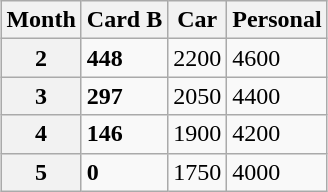<table class="wikitable" style="margin: auto;">
<tr>
<th scope="col">Month</th>
<th scope="col">Card B</th>
<th scope="col">Car</th>
<th scope="col">Personal</th>
</tr>
<tr>
<th scope="row">2</th>
<td><strong>448</strong></td>
<td>2200</td>
<td>4600</td>
</tr>
<tr>
<th scope="row">3</th>
<td><strong>297</strong></td>
<td>2050</td>
<td>4400</td>
</tr>
<tr>
<th scope="row">4</th>
<td><strong>146</strong></td>
<td>1900</td>
<td>4200</td>
</tr>
<tr>
<th scope="row">5</th>
<td><strong>0</strong></td>
<td>1750</td>
<td>4000</td>
</tr>
</table>
